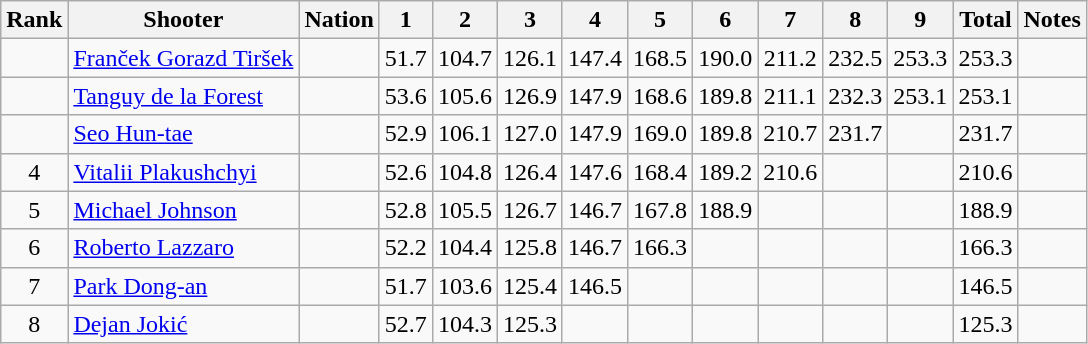<table class="wikitable sortable" style="text-align:center">
<tr>
<th>Rank</th>
<th>Shooter</th>
<th>Nation</th>
<th>1</th>
<th>2</th>
<th>3</th>
<th>4</th>
<th>5</th>
<th>6</th>
<th>7</th>
<th>8</th>
<th>9</th>
<th>Total</th>
<th>Notes</th>
</tr>
<tr>
<td></td>
<td align=left><a href='#'>Franček Gorazd Tiršek</a></td>
<td align=left></td>
<td>51.7</td>
<td>104.7</td>
<td>126.1</td>
<td>147.4</td>
<td>168.5</td>
<td>190.0</td>
<td>211.2</td>
<td>232.5</td>
<td>253.3</td>
<td>253.3</td>
<td></td>
</tr>
<tr>
<td></td>
<td align=left><a href='#'>Tanguy de la Forest</a></td>
<td align=left></td>
<td>53.6</td>
<td>105.6</td>
<td>126.9</td>
<td>147.9</td>
<td>168.6</td>
<td>189.8</td>
<td>211.1</td>
<td>232.3</td>
<td>253.1</td>
<td>253.1</td>
<td></td>
</tr>
<tr>
<td></td>
<td align=left><a href='#'>Seo Hun-tae</a></td>
<td align=left></td>
<td>52.9</td>
<td>106.1</td>
<td>127.0</td>
<td>147.9</td>
<td>169.0</td>
<td>189.8</td>
<td>210.7</td>
<td>231.7</td>
<td></td>
<td>231.7</td>
<td></td>
</tr>
<tr>
<td>4</td>
<td align=left><a href='#'>Vitalii Plakushchyi</a></td>
<td align=left></td>
<td>52.6</td>
<td>104.8</td>
<td>126.4</td>
<td>147.6</td>
<td>168.4</td>
<td>189.2</td>
<td>210.6</td>
<td></td>
<td></td>
<td>210.6</td>
<td></td>
</tr>
<tr>
<td>5</td>
<td align=left><a href='#'>Michael Johnson</a></td>
<td align=left></td>
<td>52.8</td>
<td>105.5</td>
<td>126.7</td>
<td>146.7</td>
<td>167.8</td>
<td>188.9</td>
<td></td>
<td></td>
<td></td>
<td>188.9</td>
<td></td>
</tr>
<tr>
<td>6</td>
<td align=left><a href='#'>Roberto Lazzaro</a></td>
<td align=left></td>
<td>52.2</td>
<td>104.4</td>
<td>125.8</td>
<td>146.7</td>
<td>166.3</td>
<td></td>
<td></td>
<td></td>
<td></td>
<td>166.3</td>
<td></td>
</tr>
<tr>
<td>7</td>
<td align=left><a href='#'>Park Dong-an</a></td>
<td align=left></td>
<td>51.7</td>
<td>103.6</td>
<td>125.4</td>
<td>146.5</td>
<td></td>
<td></td>
<td></td>
<td></td>
<td></td>
<td>146.5</td>
<td></td>
</tr>
<tr>
<td>8</td>
<td align=left><a href='#'>Dejan Jokić</a></td>
<td align=left></td>
<td>52.7</td>
<td>104.3</td>
<td>125.3</td>
<td></td>
<td></td>
<td></td>
<td></td>
<td></td>
<td></td>
<td>125.3</td>
<td></td>
</tr>
</table>
